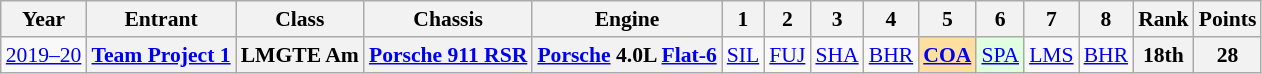<table class="wikitable" style="text-align:center; font-size:90%">
<tr>
<th>Year</th>
<th>Entrant</th>
<th>Class</th>
<th>Chassis</th>
<th>Engine</th>
<th>1</th>
<th>2</th>
<th>3</th>
<th>4</th>
<th>5</th>
<th>6</th>
<th>7</th>
<th>8</th>
<th>Rank</th>
<th>Points</th>
</tr>
<tr>
<td><a href='#'>2019–20</a></td>
<th><a href='#'>Team Project 1</a></th>
<th>LMGTE Am</th>
<th><a href='#'>Porsche 911 RSR</a></th>
<th><a href='#'>Porsche</a> 4.0L <a href='#'>Flat-6</a></th>
<td><a href='#'>SIL</a></td>
<td><a href='#'>FUJ</a></td>
<td><a href='#'>SHA</a></td>
<td><a href='#'>BHR</a></td>
<td style="background:#FFDF9F;"><strong><a href='#'>COA</a></strong><br></td>
<td style="background:#DFFFDF;"><a href='#'>SPA</a><br></td>
<td><a href='#'>LMS</a></td>
<td><a href='#'>BHR</a></td>
<th>18th</th>
<th>28</th>
</tr>
</table>
